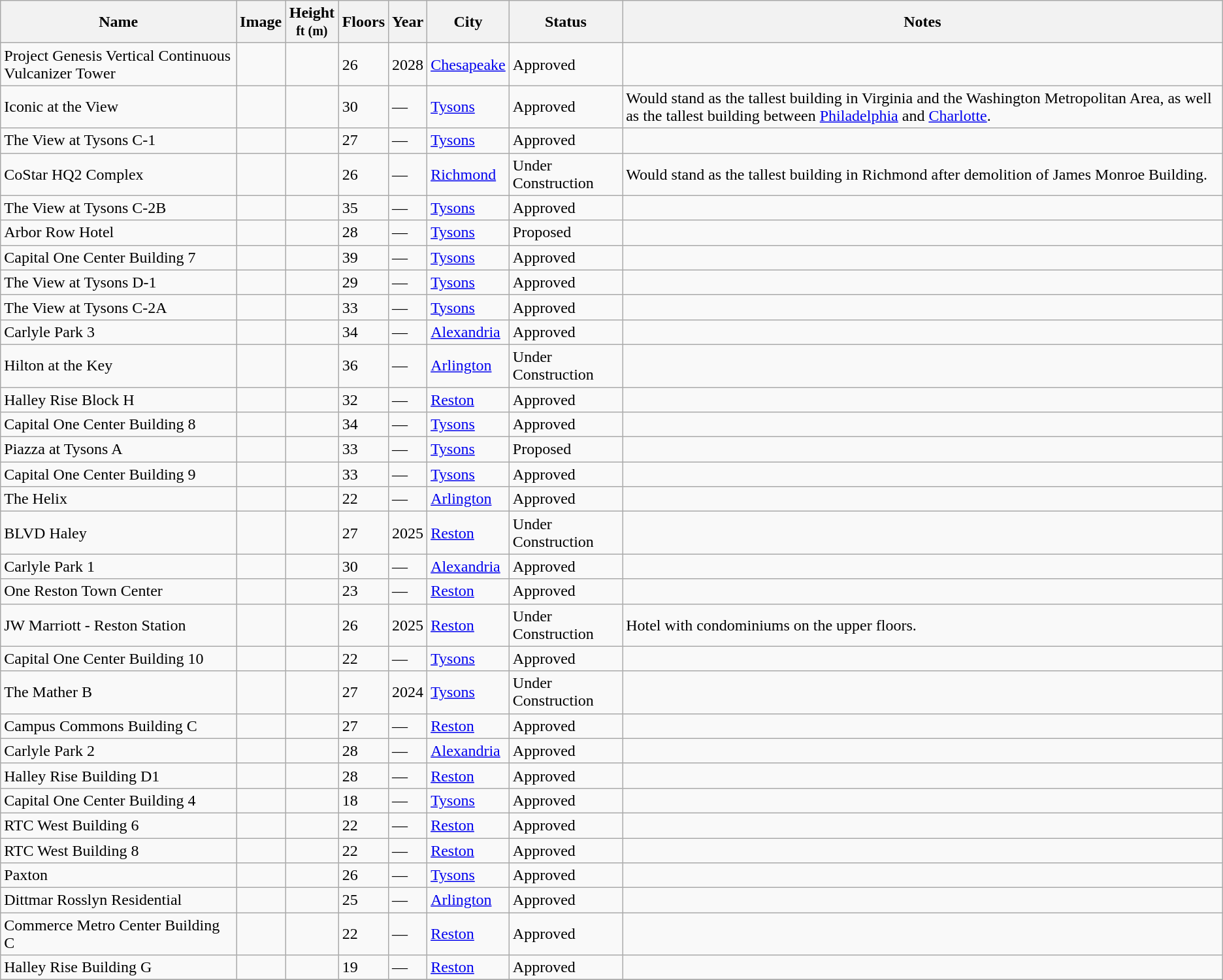<table class="wikitable sortable">
<tr>
<th>Name</th>
<th class="unsortable">Image</th>
<th scope="col" style="width: 47px;">Height<br><small>ft (m)</small></th>
<th>Floors</th>
<th>Year</th>
<th>City</th>
<th>Status</th>
<th class="unsortable">Notes</th>
</tr>
<tr>
<td>Project Genesis Vertical Continuous Vulcanizer Tower</td>
<td></td>
<td></td>
<td>26</td>
<td>2028</td>
<td><a href='#'>Chesapeake</a></td>
<td>Approved</td>
<td></td>
</tr>
<tr>
<td>Iconic at the View</td>
<td></td>
<td></td>
<td>30</td>
<td>—</td>
<td><a href='#'>Tysons</a></td>
<td>Approved</td>
<td>Would stand as the tallest building in Virginia and the Washington Metropolitan Area, as well as the tallest building between <a href='#'>Philadelphia</a> and <a href='#'>Charlotte</a>.</td>
</tr>
<tr>
<td>The View at Tysons C-1</td>
<td></td>
<td></td>
<td>27</td>
<td>—</td>
<td><a href='#'>Tysons</a></td>
<td>Approved</td>
<td></td>
</tr>
<tr>
<td>CoStar HQ2 Complex</td>
<td></td>
<td></td>
<td>26</td>
<td>—</td>
<td><a href='#'>Richmond</a></td>
<td>Under Construction</td>
<td>Would stand as the tallest building in Richmond after demolition of James Monroe Building.</td>
</tr>
<tr>
<td>The View at Tysons C-2B</td>
<td></td>
<td></td>
<td>35</td>
<td>—</td>
<td><a href='#'>Tysons</a></td>
<td>Approved</td>
<td></td>
</tr>
<tr>
<td>Arbor Row Hotel</td>
<td></td>
<td></td>
<td>28</td>
<td>—</td>
<td><a href='#'>Tysons</a></td>
<td>Proposed</td>
<td></td>
</tr>
<tr>
<td>Capital One Center Building 7</td>
<td></td>
<td></td>
<td>39</td>
<td>—</td>
<td><a href='#'>Tysons</a></td>
<td>Approved</td>
<td></td>
</tr>
<tr>
<td>The View at Tysons D-1</td>
<td></td>
<td></td>
<td>29</td>
<td>—</td>
<td><a href='#'>Tysons</a></td>
<td>Approved</td>
<td></td>
</tr>
<tr>
<td>The View at Tysons C-2A</td>
<td></td>
<td></td>
<td>33</td>
<td>—</td>
<td><a href='#'>Tysons</a></td>
<td>Approved</td>
<td></td>
</tr>
<tr>
<td>Carlyle Park 3</td>
<td></td>
<td></td>
<td>34</td>
<td>—</td>
<td><a href='#'>Alexandria</a></td>
<td>Approved</td>
<td></td>
</tr>
<tr>
<td>Hilton at the Key</td>
<td></td>
<td></td>
<td>36</td>
<td>—</td>
<td><a href='#'>Arlington</a></td>
<td>Under Construction</td>
<td></td>
</tr>
<tr>
<td>Halley Rise Block H</td>
<td></td>
<td></td>
<td>32</td>
<td>—</td>
<td><a href='#'>Reston</a></td>
<td>Approved</td>
<td></td>
</tr>
<tr>
<td>Capital One Center Building 8</td>
<td></td>
<td></td>
<td>34</td>
<td>—</td>
<td><a href='#'>Tysons</a></td>
<td>Approved</td>
<td></td>
</tr>
<tr>
<td>Piazza at Tysons A</td>
<td></td>
<td></td>
<td>33</td>
<td>—</td>
<td><a href='#'>Tysons</a></td>
<td>Proposed</td>
<td></td>
</tr>
<tr>
<td>Capital One Center Building 9</td>
<td></td>
<td></td>
<td>33</td>
<td>—</td>
<td><a href='#'>Tysons</a></td>
<td>Approved</td>
<td></td>
</tr>
<tr>
<td>The Helix</td>
<td></td>
<td></td>
<td>22</td>
<td>—</td>
<td><a href='#'>Arlington</a></td>
<td>Approved</td>
<td></td>
</tr>
<tr>
<td>BLVD Haley</td>
<td></td>
<td></td>
<td>27</td>
<td>2025</td>
<td><a href='#'>Reston</a></td>
<td>Under Construction</td>
<td></td>
</tr>
<tr>
<td>Carlyle Park 1</td>
<td></td>
<td></td>
<td>30</td>
<td>—</td>
<td><a href='#'>Alexandria</a></td>
<td>Approved</td>
<td></td>
</tr>
<tr>
<td>One Reston Town Center</td>
<td></td>
<td></td>
<td>23</td>
<td>—</td>
<td><a href='#'>Reston</a></td>
<td>Approved</td>
<td></td>
</tr>
<tr>
<td>JW Marriott - Reston Station</td>
<td></td>
<td></td>
<td>26</td>
<td>2025</td>
<td><a href='#'>Reston</a></td>
<td>Under Construction</td>
<td>Hotel with condominiums on the upper floors.</td>
</tr>
<tr>
<td>Capital One Center Building 10</td>
<td></td>
<td></td>
<td>22</td>
<td>—</td>
<td><a href='#'>Tysons</a></td>
<td>Approved</td>
<td></td>
</tr>
<tr>
<td>The Mather B</td>
<td></td>
<td></td>
<td>27</td>
<td>2024</td>
<td><a href='#'>Tysons</a></td>
<td>Under Construction</td>
<td></td>
</tr>
<tr>
<td>Campus Commons Building C</td>
<td></td>
<td></td>
<td>27</td>
<td>—</td>
<td><a href='#'>Reston</a></td>
<td>Approved</td>
<td></td>
</tr>
<tr>
<td>Carlyle Park 2</td>
<td></td>
<td></td>
<td>28</td>
<td>—</td>
<td><a href='#'>Alexandria</a></td>
<td>Approved</td>
<td></td>
</tr>
<tr>
<td>Halley Rise Building D1</td>
<td></td>
<td></td>
<td>28</td>
<td>—</td>
<td><a href='#'>Reston</a></td>
<td>Approved</td>
<td></td>
</tr>
<tr>
<td>Capital One Center Building 4</td>
<td></td>
<td></td>
<td>18</td>
<td>—</td>
<td><a href='#'>Tysons</a></td>
<td>Approved</td>
<td></td>
</tr>
<tr>
<td>RTC West Building 6</td>
<td></td>
<td></td>
<td>22</td>
<td>—</td>
<td><a href='#'>Reston</a></td>
<td>Approved</td>
<td></td>
</tr>
<tr>
<td>RTC West Building 8</td>
<td></td>
<td></td>
<td>22</td>
<td>—</td>
<td><a href='#'>Reston</a></td>
<td>Approved</td>
<td></td>
</tr>
<tr>
<td>Paxton</td>
<td></td>
<td></td>
<td>26</td>
<td>—</td>
<td><a href='#'>Tysons</a></td>
<td>Approved</td>
<td></td>
</tr>
<tr>
<td>Dittmar Rosslyn Residential</td>
<td></td>
<td></td>
<td>25</td>
<td>—</td>
<td><a href='#'>Arlington</a></td>
<td>Approved</td>
<td></td>
</tr>
<tr>
<td>Commerce Metro Center Building C</td>
<td></td>
<td></td>
<td>22</td>
<td>—</td>
<td><a href='#'>Reston</a></td>
<td>Approved</td>
<td></td>
</tr>
<tr>
<td>Halley Rise Building G</td>
<td></td>
<td></td>
<td>19</td>
<td>—</td>
<td><a href='#'>Reston</a></td>
<td>Approved</td>
<td></td>
</tr>
<tr>
</tr>
</table>
